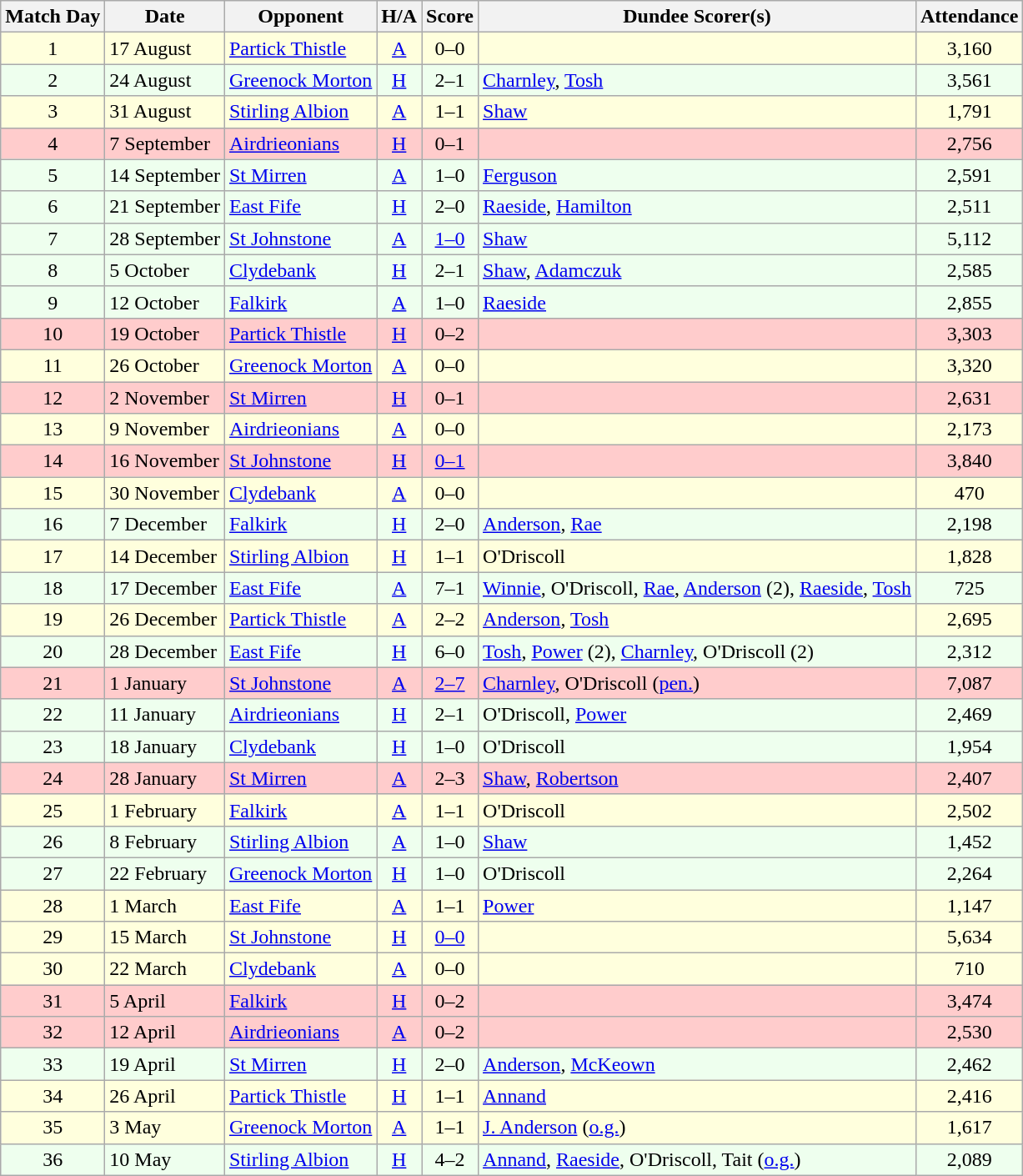<table class="wikitable" style="text-align:center">
<tr>
<th>Match Day</th>
<th>Date</th>
<th>Opponent</th>
<th>H/A</th>
<th>Score</th>
<th>Dundee Scorer(s)</th>
<th>Attendance</th>
</tr>
<tr bgcolor="#FFFFDD">
<td>1</td>
<td align="left">17 August</td>
<td align="left"><a href='#'>Partick Thistle</a></td>
<td><a href='#'>A</a></td>
<td>0–0</td>
<td align="left"></td>
<td>3,160</td>
</tr>
<tr bgcolor="#EEFFEE">
<td>2</td>
<td align="left">24 August</td>
<td align="left"><a href='#'>Greenock Morton</a></td>
<td><a href='#'>H</a></td>
<td>2–1</td>
<td align="left"><a href='#'>Charnley</a>, <a href='#'>Tosh</a></td>
<td>3,561</td>
</tr>
<tr bgcolor="#FFFFDD">
<td>3</td>
<td align="left">31 August</td>
<td align="left"><a href='#'>Stirling Albion</a></td>
<td><a href='#'>A</a></td>
<td>1–1</td>
<td align="left"><a href='#'>Shaw</a></td>
<td>1,791</td>
</tr>
<tr bgcolor="#FFCCCC">
<td>4</td>
<td align="left">7 September</td>
<td align="left"><a href='#'>Airdrieonians</a></td>
<td><a href='#'>H</a></td>
<td>0–1</td>
<td align="left"></td>
<td>2,756</td>
</tr>
<tr bgcolor="#EEFFEE">
<td>5</td>
<td align="left">14 September</td>
<td align="left"><a href='#'>St Mirren</a></td>
<td><a href='#'>A</a></td>
<td>1–0</td>
<td align="left"><a href='#'>Ferguson</a></td>
<td>2,591</td>
</tr>
<tr bgcolor="#EEFFEE">
<td>6</td>
<td align="left">21 September</td>
<td align="left"><a href='#'>East Fife</a></td>
<td><a href='#'>H</a></td>
<td>2–0</td>
<td align="left"><a href='#'>Raeside</a>, <a href='#'>Hamilton</a></td>
<td>2,511</td>
</tr>
<tr bgcolor="#EEFFEE">
<td>7</td>
<td align="left">28 September</td>
<td align="left"><a href='#'>St Johnstone</a></td>
<td><a href='#'>A</a></td>
<td><a href='#'>1–0</a></td>
<td align="left"><a href='#'>Shaw</a></td>
<td>5,112</td>
</tr>
<tr bgcolor="#EEFFEE">
<td>8</td>
<td align="left">5 October</td>
<td align="left"><a href='#'>Clydebank</a></td>
<td><a href='#'>H</a></td>
<td>2–1</td>
<td align="left"><a href='#'>Shaw</a>, <a href='#'>Adamczuk</a></td>
<td>2,585</td>
</tr>
<tr bgcolor="#EEFFEE">
<td>9</td>
<td align="left">12 October</td>
<td align="left"><a href='#'>Falkirk</a></td>
<td><a href='#'>A</a></td>
<td>1–0</td>
<td align="left"><a href='#'>Raeside</a></td>
<td>2,855</td>
</tr>
<tr bgcolor="#FFCCCC">
<td>10</td>
<td align="left">19 October</td>
<td align="left"><a href='#'>Partick Thistle</a></td>
<td><a href='#'>H</a></td>
<td>0–2</td>
<td align="left"></td>
<td>3,303</td>
</tr>
<tr bgcolor="#FFFFDD">
<td>11</td>
<td align="left">26 October</td>
<td align="left"><a href='#'>Greenock Morton</a></td>
<td><a href='#'>A</a></td>
<td>0–0</td>
<td align="left"></td>
<td>3,320</td>
</tr>
<tr bgcolor="#FFCCCC">
<td>12</td>
<td align="left">2 November</td>
<td align="left"><a href='#'>St Mirren</a></td>
<td><a href='#'>H</a></td>
<td>0–1</td>
<td align="left"></td>
<td>2,631</td>
</tr>
<tr bgcolor="#FFFFDD">
<td>13</td>
<td align="left">9 November</td>
<td align="left"><a href='#'>Airdrieonians</a></td>
<td><a href='#'>A</a></td>
<td>0–0</td>
<td align="left"></td>
<td>2,173</td>
</tr>
<tr bgcolor="#FFCCCC">
<td>14</td>
<td align="left">16 November</td>
<td align="left"><a href='#'>St Johnstone</a></td>
<td><a href='#'>H</a></td>
<td><a href='#'>0–1</a></td>
<td align="left"></td>
<td>3,840</td>
</tr>
<tr bgcolor="#FFFFDD">
<td>15</td>
<td align="left">30 November</td>
<td align="left"><a href='#'>Clydebank</a></td>
<td><a href='#'>A</a></td>
<td>0–0</td>
<td align="left"></td>
<td>470</td>
</tr>
<tr bgcolor="#EEFFEE">
<td>16</td>
<td align="left">7 December</td>
<td align="left"><a href='#'>Falkirk</a></td>
<td><a href='#'>H</a></td>
<td>2–0</td>
<td align="left"><a href='#'>Anderson</a>, <a href='#'>Rae</a></td>
<td>2,198</td>
</tr>
<tr bgcolor="#FFFFDD">
<td>17</td>
<td align="left">14 December</td>
<td align="left"><a href='#'>Stirling Albion</a></td>
<td><a href='#'>H</a></td>
<td>1–1</td>
<td align="left">O'Driscoll</td>
<td>1,828</td>
</tr>
<tr bgcolor="#EEFFEE">
<td>18</td>
<td align="left">17 December</td>
<td align="left"><a href='#'>East Fife</a></td>
<td><a href='#'>A</a></td>
<td>7–1</td>
<td align="left"><a href='#'>Winnie</a>, O'Driscoll, <a href='#'>Rae</a>, <a href='#'>Anderson</a> (2), <a href='#'>Raeside</a>, <a href='#'>Tosh</a></td>
<td>725</td>
</tr>
<tr bgcolor="#FFFFDD">
<td>19</td>
<td align="left">26 December</td>
<td align="left"><a href='#'>Partick Thistle</a></td>
<td><a href='#'>A</a></td>
<td>2–2</td>
<td align="left"><a href='#'>Anderson</a>, <a href='#'>Tosh</a></td>
<td>2,695</td>
</tr>
<tr bgcolor="#EEFFEE">
<td>20</td>
<td align="left">28 December</td>
<td align="left"><a href='#'>East Fife</a></td>
<td><a href='#'>H</a></td>
<td>6–0</td>
<td align="left"><a href='#'>Tosh</a>, <a href='#'>Power</a> (2), <a href='#'>Charnley</a>, O'Driscoll (2)</td>
<td>2,312</td>
</tr>
<tr bgcolor="#FFCCCC">
<td>21</td>
<td align="left">1 January</td>
<td align="left"><a href='#'>St Johnstone</a></td>
<td><a href='#'>A</a></td>
<td><a href='#'>2–7</a></td>
<td align="left"><a href='#'>Charnley</a>, O'Driscoll (<a href='#'>pen.</a>)</td>
<td>7,087</td>
</tr>
<tr bgcolor="#EEFFEE">
<td>22</td>
<td align="left">11 January</td>
<td align="left"><a href='#'>Airdrieonians</a></td>
<td><a href='#'>H</a></td>
<td>2–1</td>
<td align="left">O'Driscoll, <a href='#'>Power</a></td>
<td>2,469</td>
</tr>
<tr bgcolor="#EEFFEE">
<td>23</td>
<td align="left">18 January</td>
<td align="left"><a href='#'>Clydebank</a></td>
<td><a href='#'>H</a></td>
<td>1–0</td>
<td align="left">O'Driscoll</td>
<td>1,954</td>
</tr>
<tr bgcolor="#FFCCCC">
<td>24</td>
<td align="left">28 January</td>
<td align="left"><a href='#'>St Mirren</a></td>
<td><a href='#'>A</a></td>
<td>2–3</td>
<td align="left"><a href='#'>Shaw</a>, <a href='#'>Robertson</a></td>
<td>2,407</td>
</tr>
<tr bgcolor="#FFFFDD">
<td>25</td>
<td align="left">1 February</td>
<td align="left"><a href='#'>Falkirk</a></td>
<td><a href='#'>A</a></td>
<td>1–1</td>
<td align="left">O'Driscoll</td>
<td>2,502</td>
</tr>
<tr bgcolor="#EEFFEE">
<td>26</td>
<td align="left">8 February</td>
<td align="left"><a href='#'>Stirling Albion</a></td>
<td><a href='#'>A</a></td>
<td>1–0</td>
<td align="left"><a href='#'>Shaw</a></td>
<td>1,452</td>
</tr>
<tr bgcolor="#EEFFEE">
<td>27</td>
<td align="left">22 February</td>
<td align="left"><a href='#'>Greenock Morton</a></td>
<td><a href='#'>H</a></td>
<td>1–0</td>
<td align="left">O'Driscoll</td>
<td>2,264</td>
</tr>
<tr bgcolor="#FFFFDD">
<td>28</td>
<td align="left">1 March</td>
<td align="left"><a href='#'>East Fife</a></td>
<td><a href='#'>A</a></td>
<td>1–1</td>
<td align="left"><a href='#'>Power</a></td>
<td>1,147</td>
</tr>
<tr bgcolor="#FFFFDD">
<td>29</td>
<td align="left">15 March</td>
<td align="left"><a href='#'>St Johnstone</a></td>
<td><a href='#'>H</a></td>
<td><a href='#'>0–0</a></td>
<td align="left"></td>
<td>5,634</td>
</tr>
<tr bgcolor="#FFFFDD">
<td>30</td>
<td align="left">22 March</td>
<td align="left"><a href='#'>Clydebank</a></td>
<td><a href='#'>A</a></td>
<td>0–0</td>
<td align="left"></td>
<td>710</td>
</tr>
<tr bgcolor="#FFCCCC">
<td>31</td>
<td align="left">5 April</td>
<td align="left"><a href='#'>Falkirk</a></td>
<td><a href='#'>H</a></td>
<td>0–2</td>
<td align="left"></td>
<td>3,474</td>
</tr>
<tr bgcolor="#FFCCCC">
<td>32</td>
<td align="left">12 April</td>
<td align="left"><a href='#'>Airdrieonians</a></td>
<td><a href='#'>A</a></td>
<td>0–2</td>
<td align="left"></td>
<td>2,530</td>
</tr>
<tr bgcolor="#EEFFEE">
<td>33</td>
<td align="left">19 April</td>
<td align="left"><a href='#'>St Mirren</a></td>
<td><a href='#'>H</a></td>
<td>2–0</td>
<td align="left"><a href='#'>Anderson</a>, <a href='#'>McKeown</a></td>
<td>2,462</td>
</tr>
<tr bgcolor="#FFFFDD">
<td>34</td>
<td align="left">26 April</td>
<td align="left"><a href='#'>Partick Thistle</a></td>
<td><a href='#'>H</a></td>
<td>1–1</td>
<td align="left"><a href='#'>Annand</a></td>
<td>2,416</td>
</tr>
<tr bgcolor="#FFFFDD">
<td>35</td>
<td align="left">3 May</td>
<td align="left"><a href='#'>Greenock Morton</a></td>
<td><a href='#'>A</a></td>
<td>1–1</td>
<td align="left"><a href='#'>J. Anderson</a> (<a href='#'>o.g.</a>)</td>
<td>1,617</td>
</tr>
<tr bgcolor="#EEFFEE">
<td>36</td>
<td align="left">10 May</td>
<td align="left"><a href='#'>Stirling Albion</a></td>
<td><a href='#'>H</a></td>
<td>4–2</td>
<td align="left"><a href='#'>Annand</a>, <a href='#'>Raeside</a>, O'Driscoll, Tait (<a href='#'>o.g.</a>)</td>
<td>2,089</td>
</tr>
</table>
